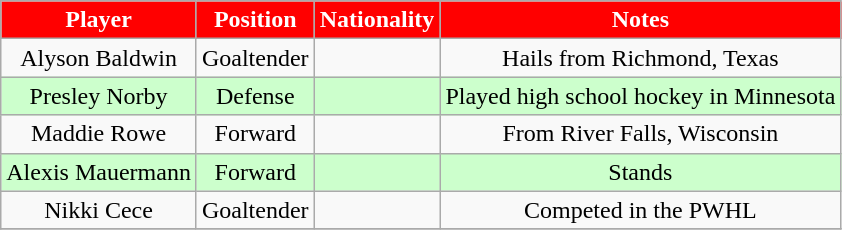<table class="wikitable">
<tr align="center">
<th style=" background:red;color:#FFFFFF;">Player</th>
<th style=" background:red;color:#FFFFFF;">Position</th>
<th style=" background:red;color:#FFFFFF;">Nationality</th>
<th style=" background:red;color:#FFFFFF;">Notes</th>
</tr>
<tr align="center">
<td>Alyson Baldwin</td>
<td>Goaltender</td>
<td></td>
<td>Hails from Richmond, Texas</td>
</tr>
<tr align="center" bgcolor="#ccffcc">
<td>Presley Norby</td>
<td>Defense</td>
<td></td>
<td>Played high school hockey in Minnesota</td>
</tr>
<tr align="center">
<td>Maddie Rowe</td>
<td>Forward</td>
<td></td>
<td>From River Falls, Wisconsin</td>
</tr>
<tr align="center" bgcolor="#ccffcc">
<td>Alexis Mauermann</td>
<td>Forward</td>
<td></td>
<td>Stands </td>
</tr>
<tr align="center">
<td>Nikki Cece</td>
<td>Goaltender</td>
<td></td>
<td>Competed in the PWHL</td>
</tr>
<tr align="center" bgcolor=" ">
</tr>
</table>
